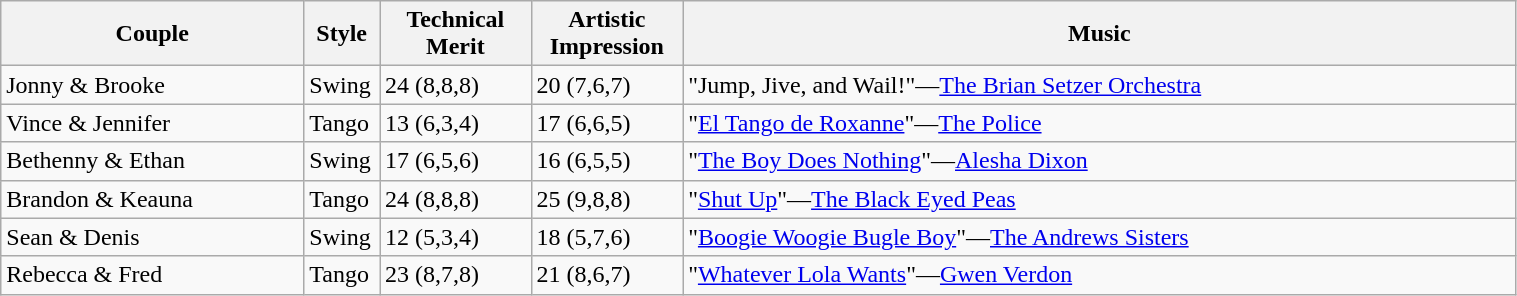<table class="wikitable" style="width:80%;">
<tr>
<th style="width:20%;">Couple</th>
<th style="width:5%;">Style</th>
<th style="width:10%;">Technical Merit</th>
<th style="width:10%;">Artistic Impression</th>
<th style="width:60%;">Music</th>
</tr>
<tr>
<td>Jonny & Brooke</td>
<td>Swing</td>
<td>24 (8,8,8)</td>
<td>20 (7,6,7)</td>
<td>"Jump, Jive, and Wail!"—<a href='#'>The Brian Setzer Orchestra</a></td>
</tr>
<tr>
<td>Vince & Jennifer</td>
<td>Tango</td>
<td>13 (6,3,4)</td>
<td>17 (6,6,5)</td>
<td>"<a href='#'>El Tango de Roxanne</a>"—<a href='#'>The Police</a></td>
</tr>
<tr>
<td>Bethenny & Ethan</td>
<td>Swing</td>
<td>17 (6,5,6)</td>
<td>16 (6,5,5)</td>
<td>"<a href='#'>The Boy Does Nothing</a>"—<a href='#'>Alesha Dixon</a></td>
</tr>
<tr>
<td>Brandon & Keauna</td>
<td>Tango</td>
<td>24 (8,8,8)</td>
<td>25 (9,8,8)</td>
<td>"<a href='#'>Shut Up</a>"—<a href='#'>The Black Eyed Peas</a></td>
</tr>
<tr>
<td>Sean & Denis</td>
<td>Swing</td>
<td>12 (5,3,4)</td>
<td>18 (5,7,6)</td>
<td>"<a href='#'>Boogie Woogie Bugle Boy</a>"—<a href='#'>The Andrews Sisters</a></td>
</tr>
<tr>
<td>Rebecca & Fred</td>
<td>Tango</td>
<td>23 (8,7,8)</td>
<td>21 (8,6,7)</td>
<td>"<a href='#'>Whatever Lola Wants</a>"—<a href='#'>Gwen Verdon</a></td>
</tr>
</table>
